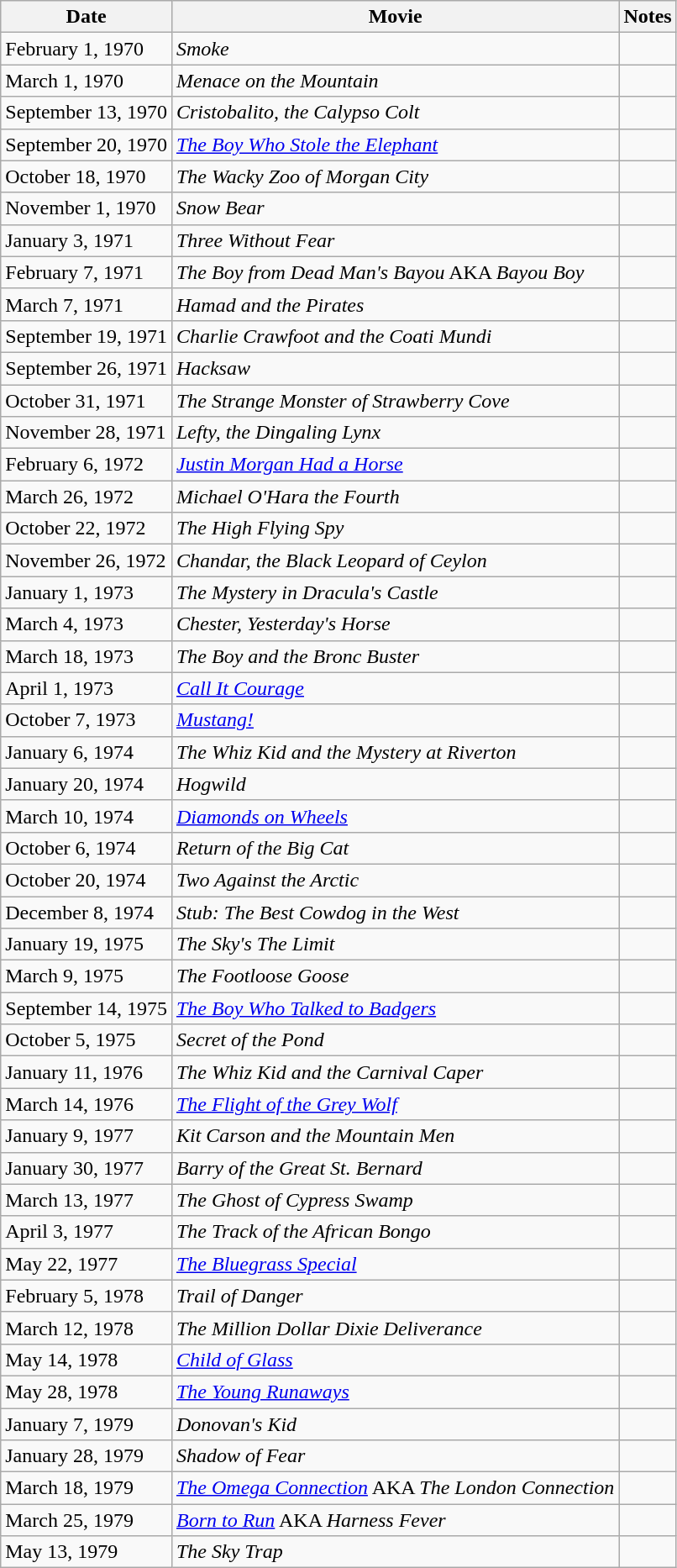<table class="wikitable">
<tr>
<th>Date</th>
<th>Movie</th>
<th>Notes</th>
</tr>
<tr>
<td>February 1, 1970</td>
<td><em>Smoke</em></td>
<td></td>
</tr>
<tr>
<td>March 1, 1970</td>
<td><em>Menace on the Mountain</em></td>
<td></td>
</tr>
<tr>
<td>September 13, 1970</td>
<td><em>Cristobalito, the Calypso Colt</em></td>
<td></td>
</tr>
<tr>
<td>September 20, 1970</td>
<td><em><a href='#'>The Boy Who Stole the Elephant</a></em></td>
<td></td>
</tr>
<tr>
<td>October 18, 1970</td>
<td><em>The Wacky Zoo of Morgan City</em></td>
<td></td>
</tr>
<tr>
<td>November 1, 1970</td>
<td><em>Snow Bear</em></td>
<td></td>
</tr>
<tr>
<td>January 3, 1971</td>
<td><em>Three Without Fear</em></td>
<td></td>
</tr>
<tr>
<td>February 7, 1971</td>
<td><em>The Boy from Dead Man's Bayou</em> AKA <em>Bayou Boy</em></td>
<td></td>
</tr>
<tr>
<td>March 7, 1971</td>
<td><em>Hamad and the Pirates</em></td>
<td></td>
</tr>
<tr>
<td>September 19, 1971</td>
<td><em>Charlie Crawfoot and the Coati Mundi</em></td>
<td></td>
</tr>
<tr>
<td>September 26, 1971</td>
<td><em>Hacksaw</em></td>
<td></td>
</tr>
<tr>
<td>October 31, 1971</td>
<td><em>The Strange Monster of Strawberry Cove</em></td>
<td></td>
</tr>
<tr>
<td>November 28, 1971</td>
<td><em>Lefty, the Dingaling Lynx</em></td>
<td></td>
</tr>
<tr>
<td>February 6, 1972</td>
<td><em><a href='#'>Justin Morgan Had a Horse</a></em></td>
<td></td>
</tr>
<tr>
<td>March 26, 1972</td>
<td><em>Michael O'Hara the Fourth</em></td>
<td></td>
</tr>
<tr>
<td>October 22, 1972</td>
<td><em>The High Flying Spy</em></td>
<td></td>
</tr>
<tr>
<td>November 26, 1972</td>
<td><em>Chandar, the Black Leopard of Ceylon</em></td>
<td></td>
</tr>
<tr>
<td>January 1, 1973</td>
<td><em>The Mystery in Dracula's Castle</em></td>
<td></td>
</tr>
<tr>
<td>March 4, 1973</td>
<td><em>Chester, Yesterday's Horse</em></td>
<td></td>
</tr>
<tr>
<td>March 18, 1973</td>
<td><em>The Boy and the Bronc Buster</em></td>
<td></td>
</tr>
<tr>
<td>April 1, 1973</td>
<td><em><a href='#'>Call It Courage</a></em></td>
<td></td>
</tr>
<tr>
<td>October 7, 1973</td>
<td><em><a href='#'>Mustang!</a></em></td>
<td></td>
</tr>
<tr>
<td>January 6, 1974</td>
<td><em>The Whiz Kid and the Mystery at Riverton</em></td>
<td></td>
</tr>
<tr>
<td>January 20, 1974</td>
<td><em>Hogwild</em></td>
<td></td>
</tr>
<tr>
<td>March 10, 1974</td>
<td><em><a href='#'>Diamonds on Wheels</a></em></td>
<td></td>
</tr>
<tr>
<td>October 6, 1974</td>
<td><em>Return of the Big Cat</em></td>
<td></td>
</tr>
<tr>
<td>October 20, 1974</td>
<td><em>Two Against the Arctic</em></td>
<td></td>
</tr>
<tr>
<td>December 8, 1974</td>
<td><em>Stub: The Best Cowdog in the West</em></td>
<td></td>
</tr>
<tr>
<td>January 19, 1975</td>
<td><em>The Sky's The Limit</em></td>
<td></td>
</tr>
<tr>
<td>March 9, 1975</td>
<td><em>The Footloose Goose</em></td>
<td></td>
</tr>
<tr>
<td>September 14, 1975</td>
<td><em><a href='#'>The Boy Who Talked to Badgers</a></em></td>
<td></td>
</tr>
<tr>
<td>October 5, 1975</td>
<td><em>Secret of the Pond</em></td>
<td></td>
</tr>
<tr>
<td>January 11, 1976</td>
<td><em>The Whiz Kid and the Carnival Caper</em></td>
<td></td>
</tr>
<tr>
<td>March 14, 1976</td>
<td><em><a href='#'>The Flight of the Grey Wolf</a></em></td>
<td></td>
</tr>
<tr>
<td>January 9, 1977</td>
<td><em>Kit Carson and the Mountain Men</em></td>
<td></td>
</tr>
<tr>
<td>January 30, 1977</td>
<td><em>Barry of the Great St. Bernard</em></td>
<td></td>
</tr>
<tr>
<td>March 13, 1977</td>
<td><em>The Ghost of Cypress Swamp</em></td>
<td></td>
</tr>
<tr>
<td>April 3, 1977</td>
<td><em>The Track of the African Bongo</em></td>
<td></td>
</tr>
<tr>
<td>May 22, 1977</td>
<td><em><a href='#'>The Bluegrass Special</a></em></td>
<td></td>
</tr>
<tr>
<td>February 5, 1978</td>
<td><em>Trail of Danger</em></td>
<td></td>
</tr>
<tr>
<td>March 12, 1978</td>
<td><em>The Million Dollar Dixie Deliverance</em></td>
<td></td>
</tr>
<tr>
<td>May 14, 1978</td>
<td><em><a href='#'>Child of Glass</a></em></td>
<td></td>
</tr>
<tr>
<td>May 28, 1978</td>
<td><em><a href='#'>The Young Runaways</a></em></td>
<td></td>
</tr>
<tr>
<td>January 7, 1979</td>
<td><em>Donovan's Kid</em></td>
<td></td>
</tr>
<tr>
<td>January 28, 1979</td>
<td><em>Shadow of Fear</em></td>
<td></td>
</tr>
<tr>
<td>March 18, 1979</td>
<td><em><a href='#'>The Omega Connection</a></em> AKA <em>The London Connection</em></td>
<td></td>
</tr>
<tr>
<td>March 25, 1979</td>
<td><em><a href='#'>Born to Run</a></em> AKA <em>Harness Fever</em></td>
<td></td>
</tr>
<tr>
<td>May 13, 1979</td>
<td><em>The Sky Trap</em></td>
<td></td>
</tr>
</table>
